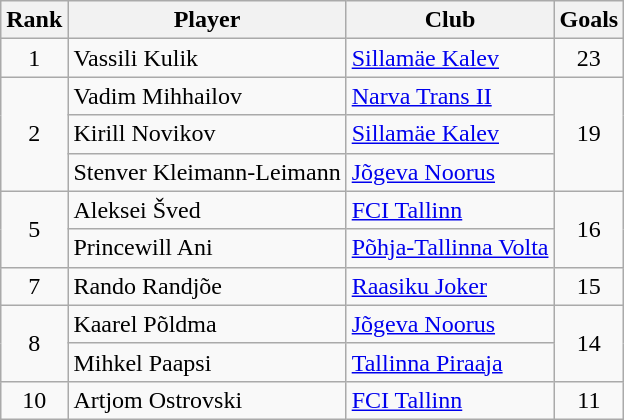<table class="wikitable">
<tr>
<th>Rank</th>
<th>Player</th>
<th>Club</th>
<th>Goals</th>
</tr>
<tr>
<td align=center rowspan=>1</td>
<td> Vassili Kulik</td>
<td><a href='#'>Sillamäe Kalev</a></td>
<td align=center rowspan=>23</td>
</tr>
<tr>
<td align=center rowspan=3>2</td>
<td> Vadim Mihhailov</td>
<td><a href='#'>Narva Trans II</a></td>
<td align=center rowspan=3>19</td>
</tr>
<tr>
<td> Kirill Novikov</td>
<td><a href='#'>Sillamäe Kalev</a></td>
</tr>
<tr>
<td> Stenver Kleimann-Leimann</td>
<td><a href='#'>Jõgeva Noorus</a></td>
</tr>
<tr>
<td align=center rowspan=2>5</td>
<td> Aleksei Šved</td>
<td><a href='#'>FCI Tallinn</a></td>
<td align=center rowspan=2>16</td>
</tr>
<tr>
<td> Princewill Ani</td>
<td><a href='#'>Põhja-Tallinna Volta</a></td>
</tr>
<tr>
<td align=center rowspan=>7</td>
<td> Rando Randjõe</td>
<td><a href='#'>Raasiku Joker</a></td>
<td align=center rowspan=>15</td>
</tr>
<tr>
<td align=center rowspan=2>8</td>
<td> Kaarel Põldma</td>
<td><a href='#'>Jõgeva Noorus</a></td>
<td align=center rowspan=2>14</td>
</tr>
<tr>
<td> Mihkel Paapsi</td>
<td><a href='#'>Tallinna Piraaja</a></td>
</tr>
<tr>
<td align=center rowspan=>10</td>
<td> Artjom Ostrovski</td>
<td><a href='#'>FCI Tallinn</a></td>
<td align=center rowspan=>11</td>
</tr>
</table>
